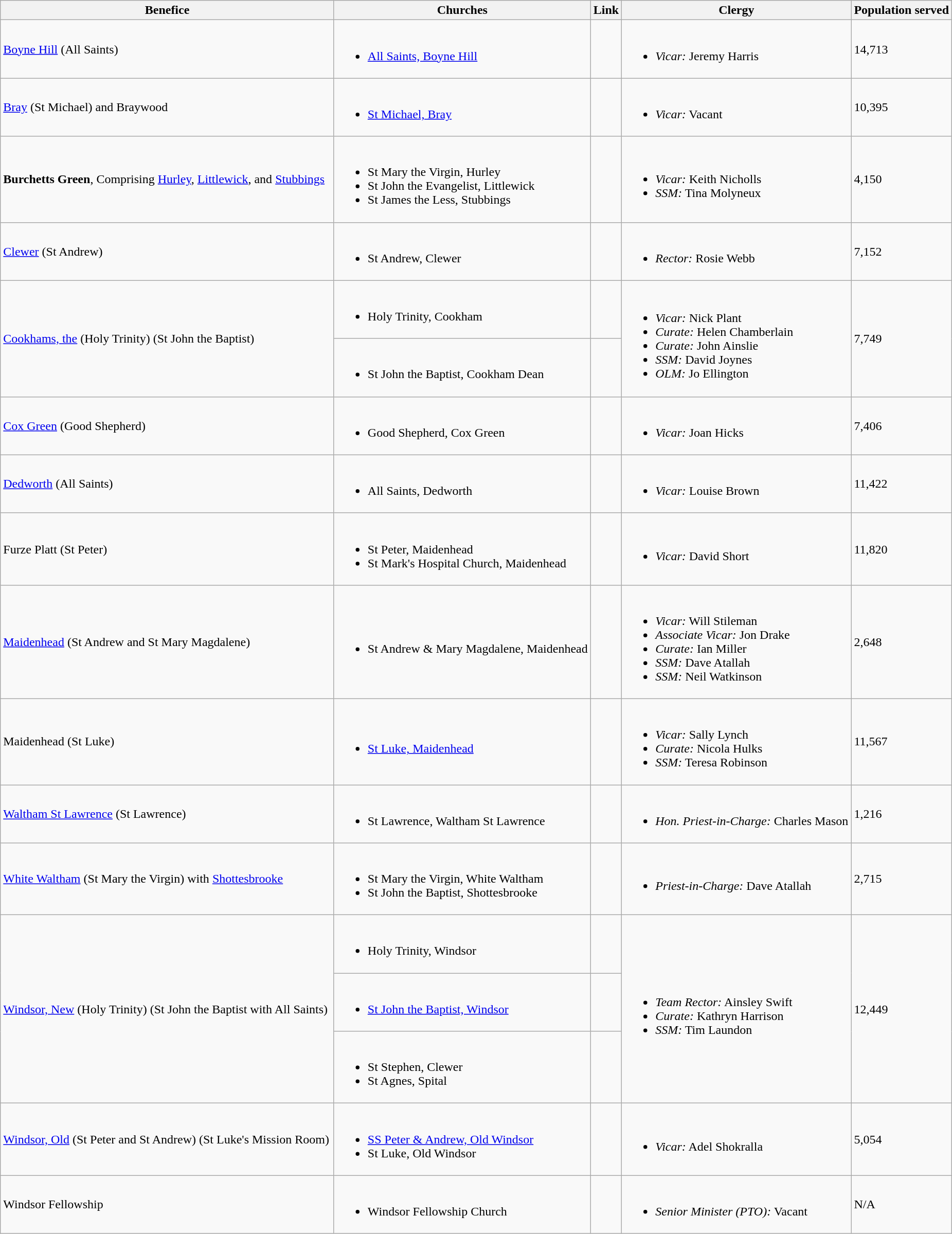<table class="wikitable">
<tr>
<th width="425">Benefice</th>
<th>Churches</th>
<th>Link</th>
<th>Clergy</th>
<th>Population served</th>
</tr>
<tr>
<td><a href='#'>Boyne Hill</a> (All Saints)</td>
<td><br><ul><li><a href='#'>All Saints, Boyne Hill</a></li></ul></td>
<td></td>
<td><br><ul><li><em>Vicar:</em> Jeremy Harris</li></ul></td>
<td>14,713</td>
</tr>
<tr>
<td><a href='#'>Bray</a> (St Michael) and Braywood</td>
<td><br><ul><li><a href='#'>St Michael, Bray</a></li></ul></td>
<td></td>
<td><br><ul><li><em>Vicar:</em> Vacant</li></ul></td>
<td>10,395</td>
</tr>
<tr>
<td><strong>Burchetts Green</strong>, Comprising <a href='#'>Hurley</a>, <a href='#'>Littlewick</a>, and <a href='#'>Stubbings</a></td>
<td><br><ul><li>St Mary the Virgin, Hurley</li><li>St John the Evangelist, Littlewick</li><li>St James the Less, Stubbings</li></ul></td>
<td></td>
<td><br><ul><li><em>Vicar:</em> Keith Nicholls</li><li><em>SSM:</em> Tina Molyneux</li></ul></td>
<td>4,150</td>
</tr>
<tr>
<td><a href='#'>Clewer</a> (St Andrew)</td>
<td><br><ul><li>St Andrew, Clewer</li></ul></td>
<td></td>
<td><br><ul><li><em>Rector:</em> Rosie Webb</li></ul></td>
<td>7,152</td>
</tr>
<tr>
<td rowspan="2"><a href='#'>Cookhams, the</a> (Holy Trinity) (St John the Baptist)</td>
<td><br><ul><li>Holy Trinity, Cookham</li></ul></td>
<td></td>
<td rowspan="2"><br><ul><li><em>Vicar:</em> Nick Plant</li><li><em>Curate:</em> Helen Chamberlain</li><li><em>Curate:</em> John Ainslie</li><li><em>SSM:</em> David Joynes</li><li><em>OLM:</em> Jo Ellington</li></ul></td>
<td rowspan="2">7,749</td>
</tr>
<tr>
<td><br><ul><li>St John the Baptist, Cookham Dean</li></ul></td>
<td></td>
</tr>
<tr>
<td><a href='#'>Cox Green</a> (Good Shepherd)</td>
<td><br><ul><li>Good Shepherd, Cox Green</li></ul></td>
<td></td>
<td><br><ul><li><em>Vicar:</em> Joan Hicks</li></ul></td>
<td>7,406</td>
</tr>
<tr>
<td><a href='#'>Dedworth</a> (All Saints)</td>
<td><br><ul><li>All Saints, Dedworth</li></ul></td>
<td></td>
<td><br><ul><li><em>Vicar:</em> Louise Brown</li></ul></td>
<td>11,422</td>
</tr>
<tr>
<td>Furze Platt (St Peter)</td>
<td><br><ul><li>St Peter, Maidenhead</li><li>St Mark's Hospital Church, Maidenhead</li></ul></td>
<td></td>
<td><br><ul><li><em>Vicar:</em> David Short</li></ul></td>
<td>11,820</td>
</tr>
<tr>
<td><a href='#'>Maidenhead</a> (St Andrew and St Mary Magdalene)</td>
<td><br><ul><li>St Andrew & Mary Magdalene, Maidenhead</li></ul></td>
<td></td>
<td><br><ul><li><em>Vicar:</em> Will Stileman</li><li><em>Associate Vicar:</em> Jon Drake</li><li><em>Curate:</em> Ian Miller</li><li><em>SSM:</em> Dave Atallah</li><li><em>SSM:</em> Neil Watkinson</li></ul></td>
<td>2,648</td>
</tr>
<tr>
<td>Maidenhead (St Luke)</td>
<td><br><ul><li><a href='#'>St Luke, Maidenhead</a></li></ul></td>
<td></td>
<td><br><ul><li><em>Vicar:</em> Sally Lynch</li><li><em>Curate:</em> Nicola Hulks</li><li><em>SSM:</em> Teresa Robinson</li></ul></td>
<td>11,567</td>
</tr>
<tr>
<td><a href='#'>Waltham St Lawrence</a> (St Lawrence)</td>
<td><br><ul><li>St Lawrence, Waltham St Lawrence</li></ul></td>
<td></td>
<td><br><ul><li><em>Hon. Priest-in-Charge:</em> Charles Mason</li></ul></td>
<td>1,216</td>
</tr>
<tr>
<td><a href='#'>White Waltham</a> (St Mary the Virgin) with <a href='#'>Shottesbrooke</a></td>
<td><br><ul><li>St Mary the Virgin, White Waltham</li><li>St John the Baptist, Shottesbrooke</li></ul></td>
<td></td>
<td><br><ul><li><em>Priest-in-Charge:</em> Dave Atallah</li></ul></td>
<td>2,715</td>
</tr>
<tr>
<td rowspan="3"><a href='#'>Windsor, New</a> (Holy Trinity) (St John the Baptist with All Saints)</td>
<td><br><ul><li>Holy Trinity, Windsor</li></ul></td>
<td></td>
<td rowspan="3"><br><ul><li><em>Team Rector:</em> Ainsley Swift</li><li><em>Curate:</em> Kathryn Harrison</li><li><em>SSM:</em> Tim Laundon</li></ul></td>
<td rowspan="3">12,449</td>
</tr>
<tr>
<td><br><ul><li><a href='#'>St John the Baptist, Windsor</a></li></ul></td>
<td></td>
</tr>
<tr>
<td><br><ul><li>St Stephen, Clewer</li><li>St Agnes, Spital</li></ul></td>
<td></td>
</tr>
<tr>
<td><a href='#'>Windsor, Old</a> (St Peter and St Andrew) (St Luke's Mission Room)</td>
<td><br><ul><li><a href='#'>SS Peter & Andrew, Old Windsor</a></li><li>St Luke, Old Windsor</li></ul></td>
<td></td>
<td><br><ul><li><em>Vicar:</em> Adel Shokralla</li></ul></td>
<td>5,054</td>
</tr>
<tr>
<td>Windsor Fellowship</td>
<td><br><ul><li>Windsor Fellowship Church</li></ul></td>
<td></td>
<td><br><ul><li><em>Senior Minister (PTO):</em> Vacant</li></ul></td>
<td>N/A</td>
</tr>
</table>
